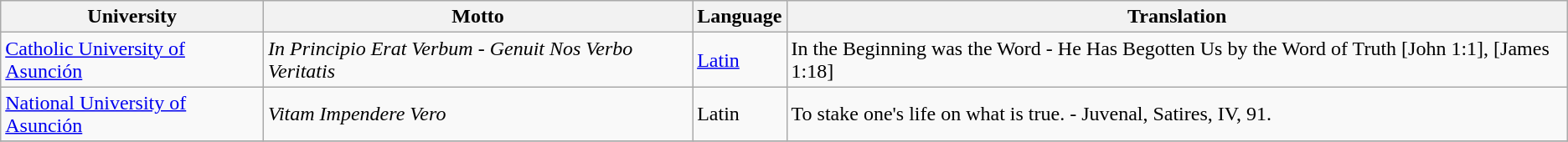<table class="wikitable sortable plainrowheaders">
<tr>
<th>University</th>
<th>Motto</th>
<th>Language</th>
<th>Translation</th>
</tr>
<tr>
<td><a href='#'>Catholic University of Asunción</a></td>
<td><em>In Principio Erat Verbum - Genuit Nos Verbo Veritatis</em></td>
<td><a href='#'>Latin</a></td>
<td>In the Beginning was the Word - He Has Begotten Us by the Word of Truth [John 1:1], [James 1:18]</td>
</tr>
<tr>
<td><a href='#'>National University of Asunción</a></td>
<td><em>Vitam Impendere Vero</em></td>
<td>Latin</td>
<td>To stake one's life on what is true. - Juvenal, Satires, IV, 91.</td>
</tr>
<tr>
</tr>
</table>
